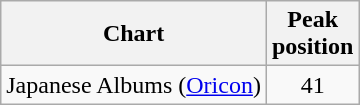<table class="wikitable">
<tr>
<th align="left">Chart</th>
<th align="left">Peak<br>position</th>
</tr>
<tr>
<td align="left">Japanese Albums (<a href='#'>Oricon</a>)</td>
<td align="center">41</td>
</tr>
</table>
